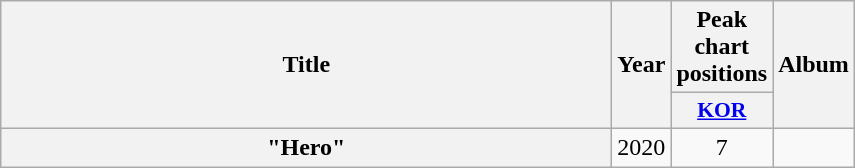<table class="wikitable plainrowheaders" style="text-align:center;">
<tr>
<th scope="col" rowspan="2" style="width:25em;">Title</th>
<th scope="col" rowspan="2">Year</th>
<th scope="col">Peak chart positions</th>
<th scope="col" rowspan="2">Album</th>
</tr>
<tr>
<th scope="col" style="width:3em;font-size:90%;"><a href='#'>KOR</a><br></th>
</tr>
<tr>
<th scope="row">"Hero"</th>
<td>2020</td>
<td>7</td>
<td></td>
</tr>
</table>
